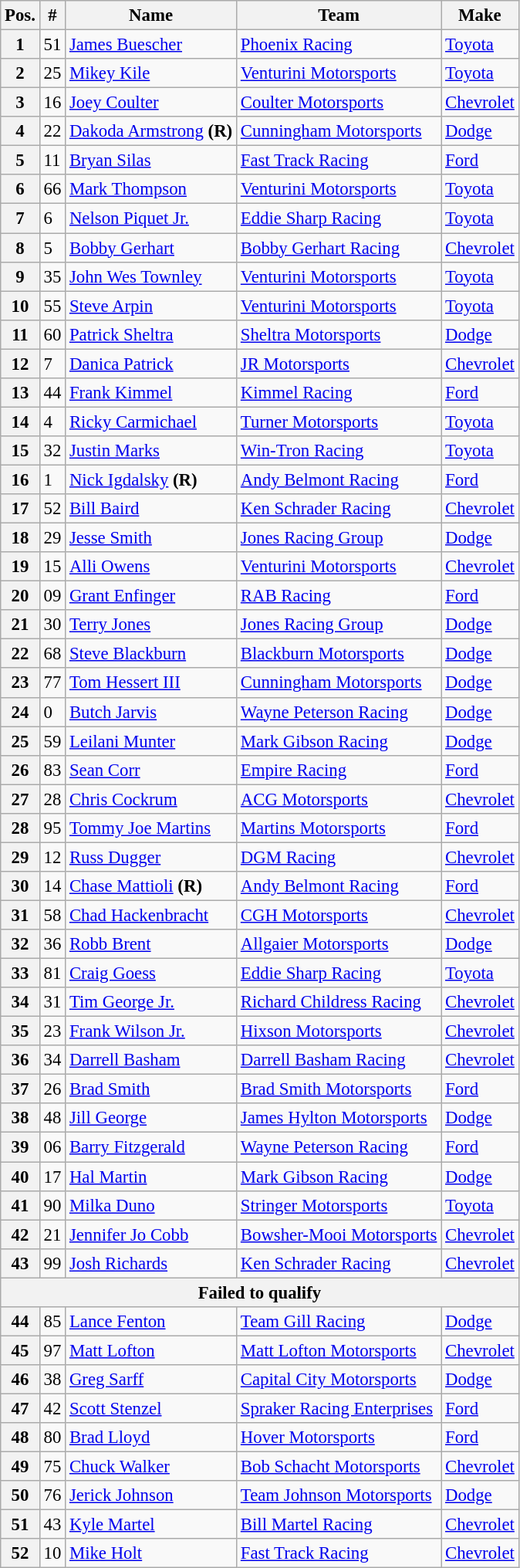<table class="wikitable" style="font-size:95%">
<tr>
<th>Pos.</th>
<th>#</th>
<th>Name</th>
<th>Team</th>
<th>Make</th>
</tr>
<tr>
<th>1</th>
<td>51</td>
<td><a href='#'>James Buescher</a></td>
<td><a href='#'>Phoenix Racing</a></td>
<td><a href='#'>Toyota</a></td>
</tr>
<tr>
<th>2</th>
<td>25</td>
<td><a href='#'>Mikey Kile</a></td>
<td><a href='#'>Venturini Motorsports</a></td>
<td><a href='#'>Toyota</a></td>
</tr>
<tr>
<th>3</th>
<td>16</td>
<td><a href='#'>Joey Coulter</a></td>
<td><a href='#'>Coulter Motorsports</a></td>
<td><a href='#'>Chevrolet</a></td>
</tr>
<tr>
<th>4</th>
<td>22</td>
<td><a href='#'>Dakoda Armstrong</a> <strong>(R)</strong></td>
<td><a href='#'>Cunningham Motorsports</a></td>
<td><a href='#'>Dodge</a></td>
</tr>
<tr>
<th>5</th>
<td>11</td>
<td><a href='#'>Bryan Silas</a></td>
<td><a href='#'>Fast Track Racing</a></td>
<td><a href='#'>Ford</a></td>
</tr>
<tr>
<th>6</th>
<td>66</td>
<td><a href='#'>Mark Thompson</a></td>
<td><a href='#'>Venturini Motorsports</a></td>
<td><a href='#'>Toyota</a></td>
</tr>
<tr>
<th>7</th>
<td>6</td>
<td><a href='#'>Nelson Piquet Jr.</a></td>
<td><a href='#'>Eddie Sharp Racing</a></td>
<td><a href='#'>Toyota</a></td>
</tr>
<tr>
<th>8</th>
<td>5</td>
<td><a href='#'>Bobby Gerhart</a></td>
<td><a href='#'>Bobby Gerhart Racing</a></td>
<td><a href='#'>Chevrolet</a></td>
</tr>
<tr>
<th>9</th>
<td>35</td>
<td><a href='#'>John Wes Townley</a></td>
<td><a href='#'>Venturini Motorsports</a></td>
<td><a href='#'>Toyota</a></td>
</tr>
<tr>
<th>10</th>
<td>55</td>
<td><a href='#'>Steve Arpin</a></td>
<td><a href='#'>Venturini Motorsports</a></td>
<td><a href='#'>Toyota</a></td>
</tr>
<tr>
<th>11</th>
<td>60</td>
<td><a href='#'>Patrick Sheltra</a></td>
<td><a href='#'>Sheltra Motorsports</a></td>
<td><a href='#'>Dodge</a></td>
</tr>
<tr>
<th>12</th>
<td>7</td>
<td><a href='#'>Danica Patrick</a></td>
<td><a href='#'>JR Motorsports</a></td>
<td><a href='#'>Chevrolet</a></td>
</tr>
<tr>
<th>13</th>
<td>44</td>
<td><a href='#'>Frank Kimmel</a></td>
<td><a href='#'>Kimmel Racing</a></td>
<td><a href='#'>Ford</a></td>
</tr>
<tr>
<th>14</th>
<td>4</td>
<td><a href='#'>Ricky Carmichael</a></td>
<td><a href='#'>Turner Motorsports</a></td>
<td><a href='#'>Toyota</a></td>
</tr>
<tr>
<th>15</th>
<td>32</td>
<td><a href='#'>Justin Marks</a></td>
<td><a href='#'>Win-Tron Racing</a></td>
<td><a href='#'>Toyota</a></td>
</tr>
<tr>
<th>16</th>
<td>1</td>
<td><a href='#'>Nick Igdalsky</a> <strong>(R)</strong></td>
<td><a href='#'>Andy Belmont Racing</a></td>
<td><a href='#'>Ford</a></td>
</tr>
<tr>
<th>17</th>
<td>52</td>
<td><a href='#'>Bill Baird</a></td>
<td><a href='#'>Ken Schrader Racing</a></td>
<td><a href='#'>Chevrolet</a></td>
</tr>
<tr>
<th>18</th>
<td>29</td>
<td><a href='#'>Jesse Smith</a></td>
<td><a href='#'>Jones Racing Group</a></td>
<td><a href='#'>Dodge</a></td>
</tr>
<tr>
<th>19</th>
<td>15</td>
<td><a href='#'>Alli Owens</a></td>
<td><a href='#'>Venturini Motorsports</a></td>
<td><a href='#'>Chevrolet</a></td>
</tr>
<tr>
<th>20</th>
<td>09</td>
<td><a href='#'>Grant Enfinger</a></td>
<td><a href='#'>RAB Racing</a></td>
<td><a href='#'>Ford</a></td>
</tr>
<tr>
<th>21</th>
<td>30</td>
<td><a href='#'>Terry Jones</a></td>
<td><a href='#'>Jones Racing Group</a></td>
<td><a href='#'>Dodge</a></td>
</tr>
<tr>
<th>22</th>
<td>68</td>
<td><a href='#'>Steve Blackburn</a></td>
<td><a href='#'>Blackburn Motorsports</a></td>
<td><a href='#'>Dodge</a></td>
</tr>
<tr>
<th>23</th>
<td>77</td>
<td><a href='#'>Tom Hessert III</a></td>
<td><a href='#'>Cunningham Motorsports</a></td>
<td><a href='#'>Dodge</a></td>
</tr>
<tr>
<th>24</th>
<td>0</td>
<td><a href='#'>Butch Jarvis</a></td>
<td><a href='#'>Wayne Peterson Racing</a></td>
<td><a href='#'>Dodge</a></td>
</tr>
<tr>
<th>25</th>
<td>59</td>
<td><a href='#'>Leilani Munter</a></td>
<td><a href='#'>Mark Gibson Racing</a></td>
<td><a href='#'>Dodge</a></td>
</tr>
<tr>
<th>26</th>
<td>83</td>
<td><a href='#'>Sean Corr</a></td>
<td><a href='#'>Empire Racing</a></td>
<td><a href='#'>Ford</a></td>
</tr>
<tr>
<th>27</th>
<td>28</td>
<td><a href='#'>Chris Cockrum</a></td>
<td><a href='#'>ACG Motorsports</a></td>
<td><a href='#'>Chevrolet</a></td>
</tr>
<tr>
<th>28</th>
<td>95</td>
<td><a href='#'>Tommy Joe Martins</a></td>
<td><a href='#'>Martins Motorsports</a></td>
<td><a href='#'>Ford</a></td>
</tr>
<tr>
<th>29</th>
<td>12</td>
<td><a href='#'>Russ Dugger</a></td>
<td><a href='#'>DGM Racing</a></td>
<td><a href='#'>Chevrolet</a></td>
</tr>
<tr>
<th>30</th>
<td>14</td>
<td><a href='#'>Chase Mattioli</a> <strong>(R)</strong></td>
<td><a href='#'>Andy Belmont Racing</a></td>
<td><a href='#'>Ford</a></td>
</tr>
<tr>
<th>31</th>
<td>58</td>
<td><a href='#'>Chad Hackenbracht</a></td>
<td><a href='#'>CGH Motorsports</a></td>
<td><a href='#'>Chevrolet</a></td>
</tr>
<tr>
<th>32</th>
<td>36</td>
<td><a href='#'>Robb Brent</a></td>
<td><a href='#'>Allgaier Motorsports</a></td>
<td><a href='#'>Dodge</a></td>
</tr>
<tr>
<th>33</th>
<td>81</td>
<td><a href='#'>Craig Goess</a></td>
<td><a href='#'>Eddie Sharp Racing</a></td>
<td><a href='#'>Toyota</a></td>
</tr>
<tr>
<th>34</th>
<td>31</td>
<td><a href='#'>Tim George Jr.</a></td>
<td><a href='#'>Richard Childress Racing</a></td>
<td><a href='#'>Chevrolet</a></td>
</tr>
<tr>
<th>35</th>
<td>23</td>
<td><a href='#'>Frank Wilson Jr.</a></td>
<td><a href='#'>Hixson Motorsports</a></td>
<td><a href='#'>Chevrolet</a></td>
</tr>
<tr>
<th>36</th>
<td>34</td>
<td><a href='#'>Darrell Basham</a></td>
<td><a href='#'>Darrell Basham Racing</a></td>
<td><a href='#'>Chevrolet</a></td>
</tr>
<tr>
<th>37</th>
<td>26</td>
<td><a href='#'>Brad Smith</a></td>
<td><a href='#'>Brad Smith Motorsports</a></td>
<td><a href='#'>Ford</a></td>
</tr>
<tr>
<th>38</th>
<td>48</td>
<td><a href='#'>Jill George</a></td>
<td><a href='#'>James Hylton Motorsports</a></td>
<td><a href='#'>Dodge</a></td>
</tr>
<tr>
<th>39</th>
<td>06</td>
<td><a href='#'>Barry Fitzgerald</a></td>
<td><a href='#'>Wayne Peterson Racing</a></td>
<td><a href='#'>Ford</a></td>
</tr>
<tr>
<th>40</th>
<td>17</td>
<td><a href='#'>Hal Martin</a></td>
<td><a href='#'>Mark Gibson Racing</a></td>
<td><a href='#'>Dodge</a></td>
</tr>
<tr>
<th>41</th>
<td>90</td>
<td><a href='#'>Milka Duno</a></td>
<td><a href='#'>Stringer Motorsports</a></td>
<td><a href='#'>Toyota</a></td>
</tr>
<tr>
<th>42</th>
<td>21</td>
<td><a href='#'>Jennifer Jo Cobb</a></td>
<td><a href='#'>Bowsher-Mooi Motorsports</a></td>
<td><a href='#'>Chevrolet</a></td>
</tr>
<tr>
<th>43</th>
<td>99</td>
<td><a href='#'>Josh Richards</a></td>
<td><a href='#'>Ken Schrader Racing</a></td>
<td><a href='#'>Chevrolet</a></td>
</tr>
<tr>
<th colspan="5">Failed to qualify</th>
</tr>
<tr>
<th>44</th>
<td>85</td>
<td><a href='#'>Lance Fenton</a></td>
<td><a href='#'>Team Gill Racing</a></td>
<td><a href='#'>Dodge</a></td>
</tr>
<tr>
<th>45</th>
<td>97</td>
<td><a href='#'>Matt Lofton</a></td>
<td><a href='#'>Matt Lofton Motorsports</a></td>
<td><a href='#'>Chevrolet</a></td>
</tr>
<tr>
<th>46</th>
<td>38</td>
<td><a href='#'>Greg Sarff</a></td>
<td><a href='#'>Capital City Motorsports</a></td>
<td><a href='#'>Dodge</a></td>
</tr>
<tr>
<th>47</th>
<td>42</td>
<td><a href='#'>Scott Stenzel</a></td>
<td><a href='#'>Spraker Racing Enterprises</a></td>
<td><a href='#'>Ford</a></td>
</tr>
<tr>
<th>48</th>
<td>80</td>
<td><a href='#'>Brad Lloyd</a></td>
<td><a href='#'>Hover Motorsports</a></td>
<td><a href='#'>Ford</a></td>
</tr>
<tr>
<th>49</th>
<td>75</td>
<td><a href='#'>Chuck Walker</a></td>
<td><a href='#'>Bob Schacht Motorsports</a></td>
<td><a href='#'>Chevrolet</a></td>
</tr>
<tr>
<th>50</th>
<td>76</td>
<td><a href='#'>Jerick Johnson</a></td>
<td><a href='#'>Team Johnson Motorsports</a></td>
<td><a href='#'>Dodge</a></td>
</tr>
<tr>
<th>51</th>
<td>43</td>
<td><a href='#'>Kyle Martel</a></td>
<td><a href='#'>Bill Martel Racing</a></td>
<td><a href='#'>Chevrolet</a></td>
</tr>
<tr>
<th>52</th>
<td>10</td>
<td><a href='#'>Mike Holt</a></td>
<td><a href='#'>Fast Track Racing</a></td>
<td><a href='#'>Chevrolet</a></td>
</tr>
</table>
